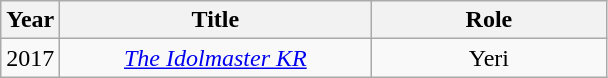<table class="wikitable">
<tr style="text-align:center">
<th scope="col">Year</th>
<th width="200">Title</th>
<th width="150">Role</th>
</tr>
<tr>
<td style="text-align:center">2017</td>
<td style="text-align:center"><em><a href='#'>The Idolmaster KR</a></em></td>
<td style="text-align:center">Yeri</td>
</tr>
</table>
